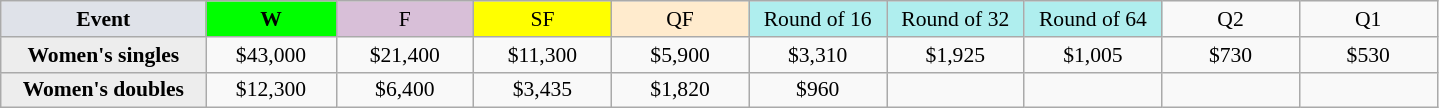<table class=wikitable style=font-size:90%;text-align:center>
<tr>
<td width=130 bgcolor=dfe2e9><strong>Event</strong></td>
<td width=80 bgcolor=lime><strong>W</strong></td>
<td width=85 bgcolor=thistle>F</td>
<td width=85 bgcolor=ffff00>SF</td>
<td width=85 bgcolor=ffebcd>QF</td>
<td width=85 bgcolor=afeeee>Round of 16</td>
<td width=85 bgcolor=afeeee>Round of 32</td>
<td width=85 bgcolor=afeeee>Round of 64</td>
<td width=85>Q2</td>
<td width=85>Q1</td>
</tr>
<tr>
<th style=background:#ededed>Women's singles</th>
<td>$43,000</td>
<td>$21,400</td>
<td>$11,300</td>
<td>$5,900</td>
<td>$3,310</td>
<td>$1,925</td>
<td>$1,005</td>
<td>$730</td>
<td>$530</td>
</tr>
<tr>
<th style=background:#ededed>Women's doubles</th>
<td>$12,300</td>
<td>$6,400</td>
<td>$3,435</td>
<td>$1,820</td>
<td>$960</td>
<td></td>
<td></td>
<td></td>
<td></td>
</tr>
</table>
